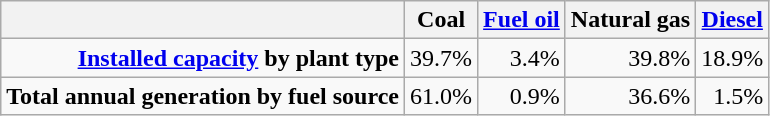<table class="wikitable">
<tr>
<th></th>
<th>Coal</th>
<th><a href='#'>Fuel oil</a></th>
<th>Natural gas</th>
<th><a href='#'>Diesel</a></th>
</tr>
<tr style="text-align:right;">
<td><strong><a href='#'>Installed capacity</a> by plant type</strong></td>
<td>39.7%</td>
<td>3.4%</td>
<td>39.8%</td>
<td>18.9%</td>
</tr>
<tr style="text-align:right;">
<td><strong>Total annual generation by fuel source</strong></td>
<td>61.0%</td>
<td>0.9%</td>
<td>36.6%</td>
<td>1.5%</td>
</tr>
</table>
